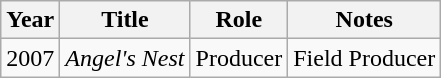<table class="wikitable sortable plainrowheaders">
<tr>
<th>Year</th>
<th>Title</th>
<th>Role</th>
<th class="unsortable">Notes</th>
</tr>
<tr>
<td>2007</td>
<td><em>Angel's Nest</em></td>
<td>Producer</td>
<td>Field Producer</td>
</tr>
</table>
